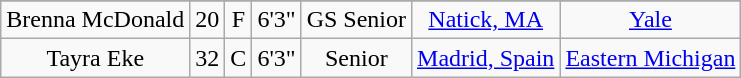<table class="wikitable sortable" style="text-align: center">
<tr align=center>
</tr>
<tr>
<td>Brenna McDonald</td>
<td>20</td>
<td>F</td>
<td>6'3"</td>
<td>GS Senior</td>
<td><a href='#'>Natick, MA</a></td>
<td><a href='#'>Yale</a></td>
</tr>
<tr>
<td>Tayra Eke</td>
<td>32</td>
<td>C</td>
<td>6'3"</td>
<td>Senior</td>
<td><a href='#'>Madrid, Spain</a></td>
<td><a href='#'>Eastern Michigan</a></td>
</tr>
</table>
